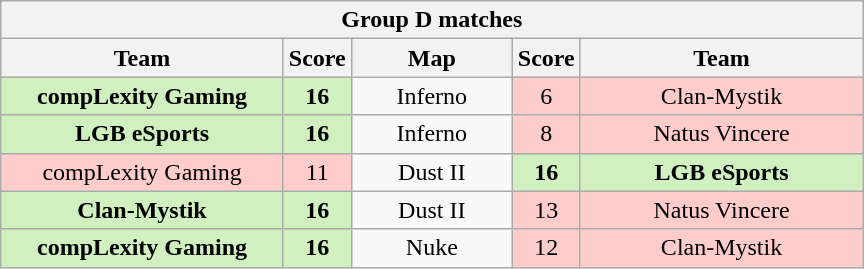<table class="wikitable" style="text-align: center;">
<tr>
<th colspan=5>Group D matches</th>
</tr>
<tr>
<th width="181px">Team</th>
<th width="20px">Score</th>
<th width="100px">Map</th>
<th width="20px">Score</th>
<th width="181px">Team</th>
</tr>
<tr>
<td style="background: #D0F0C0;"><strong>compLexity Gaming</strong></td>
<td style="background: #D0F0C0;"><strong>16</strong></td>
<td>Inferno</td>
<td style="background: #FFCCCC;">6</td>
<td style="background: #FFCCCC;">Clan-Mystik</td>
</tr>
<tr>
<td style="background: #D0F0C0;"><strong>LGB eSports</strong></td>
<td style="background: #D0F0C0;"><strong>16</strong></td>
<td>Inferno</td>
<td style="background: #FFCCCC;">8</td>
<td style="background: #FFCCCC;">Natus Vincere</td>
</tr>
<tr>
<td style="background: #FFCCCC;">compLexity Gaming</td>
<td style="background: #FFCCCC;">11</td>
<td>Dust II</td>
<td style="background: #D0F0C0;"><strong>16</strong></td>
<td style="background: #D0F0C0;"><strong>LGB eSports</strong></td>
</tr>
<tr>
<td style="background: #D0F0C0;"><strong>Clan-Mystik</strong></td>
<td style="background: #D0F0C0;"><strong>16</strong></td>
<td>Dust II</td>
<td style="background: #FFCCCC;">13</td>
<td style="background: #FFCCCC;">Natus Vincere</td>
</tr>
<tr>
<td style="background: #D0F0C0;"><strong>compLexity Gaming</strong></td>
<td style="background: #D0F0C0;"><strong>16</strong></td>
<td>Nuke</td>
<td style="background: #FFCCCC;">12</td>
<td style="background: #FFCCCC;">Clan-Mystik</td>
</tr>
</table>
